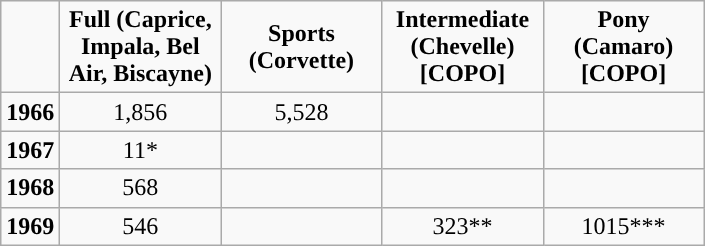<table class="wikitable" style="text-align: center">
<tr>
<td></td>
<td scope="col" style="width: 100px;"><strong>Full (Caprice, Impala, Bel Air, Biscayne)</strong></td>
<td scope="col" style="width: 100px;"><strong>Sports (Corvette)</strong></td>
<td scope="col" style="width: 100px;"><strong>Intermediate (Chevelle) [COPO]</strong></td>
<td scope="col" style="width: 100px;"><strong>Pony (Camaro) [COPO]</strong></td>
</tr>
<tr>
<td><strong>1966</strong></td>
<td>1,856</td>
<td>5,528</td>
<td></td>
<td></td>
</tr>
<tr>
<td><strong>1967</strong></td>
<td>11*</td>
<td></td>
<td></td>
<td></td>
</tr>
<tr>
<td><strong>1968</strong></td>
<td>568</td>
<td></td>
<td></td>
<td></td>
</tr>
<tr>
<td><strong>1969</strong></td>
<td>546</td>
<td></td>
<td>323**</td>
<td>1015***</td>
</tr>
</table>
